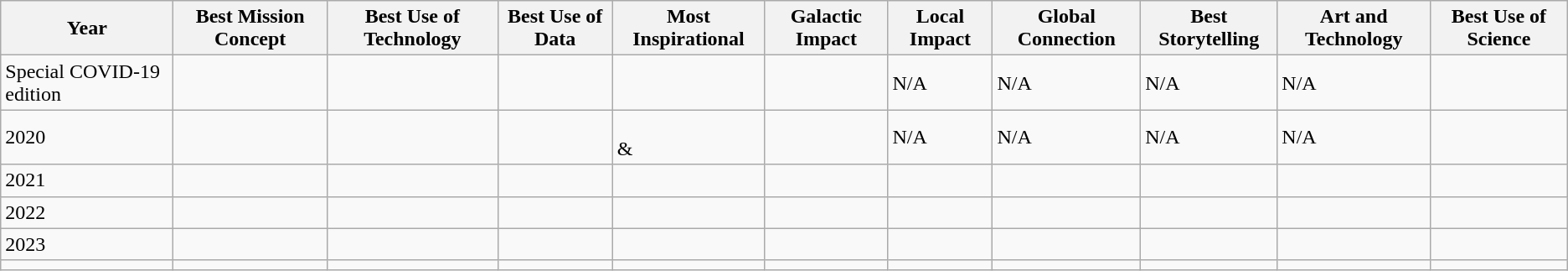<table class="wikitable">
<tr>
<th>Year</th>
<th>Best Mission Concept</th>
<th>Best Use of Technology</th>
<th>Best Use of Data</th>
<th>Most Inspirational</th>
<th>Galactic Impact</th>
<th>Local Impact</th>
<th>Global Connection</th>
<th>Best Storytelling</th>
<th>Art and Technology</th>
<th>Best Use of Science</th>
</tr>
<tr>
<td>Special COVID-19 edition</td>
<td></td>
<td></td>
<td></td>
<td></td>
<td></td>
<td>N/A</td>
<td>N/A</td>
<td>N/A</td>
<td>N/A</td>
<td></td>
</tr>
<tr>
<td>2020</td>
<td></td>
<td></td>
<td></td>
<td><br>& </td>
<td></td>
<td>N/A</td>
<td>N/A</td>
<td>N/A</td>
<td>N/A</td>
<td></td>
</tr>
<tr>
<td>2021</td>
<td></td>
<td></td>
<td></td>
<td></td>
<td></td>
<td></td>
<td></td>
<td></td>
<td></td>
<td></td>
</tr>
<tr>
<td>2022</td>
<td></td>
<td></td>
<td></td>
<td></td>
<td></td>
<td></td>
<td></td>
<td></td>
<td></td>
<td></td>
</tr>
<tr>
<td>2023</td>
<td></td>
<td></td>
<td></td>
<td></td>
<td></td>
<td></td>
<td></td>
<td></td>
<td></td>
<td></td>
</tr>
<tr>
<td></td>
<td></td>
<td></td>
<td></td>
<td></td>
<td></td>
<td></td>
<td></td>
<td></td>
<td></td>
<td></td>
</tr>
</table>
